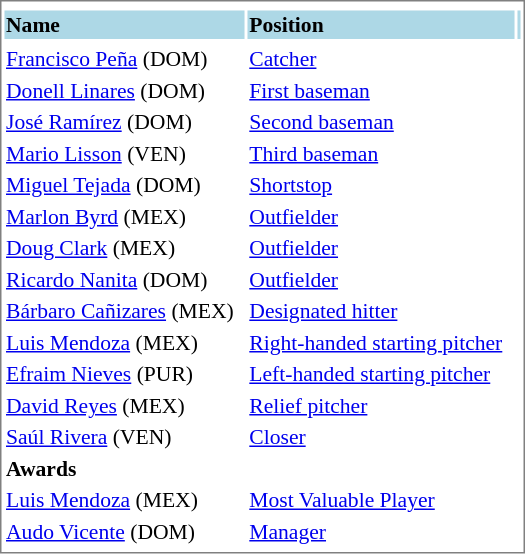<table cellpadding="1" width="350px" style="font-size: 90%; border: 1px solid gray;">
<tr align="center" style="font-size: larger;">
<td colspan=6></td>
</tr>
<tr style="background:lightblue;">
<td><strong>Name</strong></td>
<td><strong>Position</strong></td>
<td></td>
</tr>
<tr align="center" style="vertical-align: middle;" style="background:lightblue;">
</tr>
<tr>
<td><a href='#'>Francisco Peña</a> (DOM)</td>
<td><a href='#'>Catcher</a></td>
</tr>
<tr>
<td><a href='#'>Donell Linares</a> (DOM)</td>
<td><a href='#'>First baseman</a></td>
</tr>
<tr>
<td><a href='#'>José Ramírez</a> (DOM)</td>
<td><a href='#'>Second baseman</a></td>
</tr>
<tr>
<td><a href='#'>Mario Lisson</a> (VEN)</td>
<td><a href='#'>Third baseman</a></td>
</tr>
<tr>
<td><a href='#'>Miguel Tejada</a> (DOM)</td>
<td><a href='#'>Shortstop</a></td>
</tr>
<tr>
<td><a href='#'>Marlon Byrd</a> (MEX)</td>
<td><a href='#'>Outfielder</a></td>
</tr>
<tr>
<td><a href='#'>Doug Clark</a> (MEX)</td>
<td><a href='#'>Outfielder</a></td>
</tr>
<tr>
<td><a href='#'>Ricardo Nanita</a> (DOM)</td>
<td><a href='#'>Outfielder</a></td>
</tr>
<tr>
<td><a href='#'>Bárbaro Cañizares</a> (MEX)</td>
<td><a href='#'>Designated hitter</a></td>
</tr>
<tr>
<td><a href='#'>Luis Mendoza</a> (MEX)</td>
<td><a href='#'>Right-handed starting pitcher</a></td>
</tr>
<tr>
<td><a href='#'>Efraim Nieves</a> (PUR)</td>
<td><a href='#'>Left-handed starting pitcher</a></td>
</tr>
<tr>
<td><a href='#'>David Reyes</a> (MEX)</td>
<td><a href='#'>Relief pitcher</a></td>
</tr>
<tr>
<td><a href='#'>Saúl Rivera</a> (VEN)</td>
<td><a href='#'>Closer</a></td>
</tr>
<tr>
<td><strong>Awards</strong></td>
</tr>
<tr>
<td><a href='#'>Luis Mendoza</a> (MEX)</td>
<td><a href='#'>Most Valuable Player</a></td>
</tr>
<tr>
<td><a href='#'>Audo Vicente</a> (DOM)</td>
<td><a href='#'>Manager</a></td>
</tr>
<tr>
</tr>
</table>
